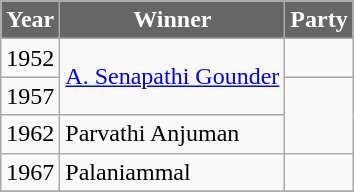<table class="wikitable sortable">
<tr>
<th style="background-color:#666666; color:white">Year</th>
<th style="background-color:#666666; color:white">Winner</th>
<th style="background-color:#666666; color:white" colspan="2">Party</th>
</tr>
<tr>
<td>1952</td>
<td rowspan=2><a href='#'>A. Senapathi Gounder</a></td>
<td></td>
</tr>
<tr>
<td>1957</td>
</tr>
<tr>
<td>1962</td>
<td>Parvathi Anjuman</td>
</tr>
<tr>
<td>1967</td>
<td>Palaniammal</td>
<td></td>
</tr>
<tr>
</tr>
</table>
